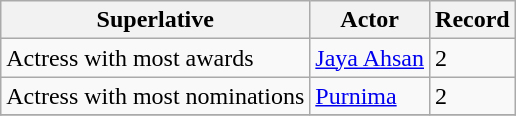<table class="wikitable">
<tr>
<th>Superlative</th>
<th>Actor</th>
<th>Record</th>
</tr>
<tr>
<td>Actress with most awards</td>
<td><a href='#'>Jaya Ahsan</a></td>
<td>2</td>
</tr>
<tr>
<td>Actress with most nominations</td>
<td><a href='#'>Purnima</a></td>
<td>2</td>
</tr>
<tr>
</tr>
</table>
